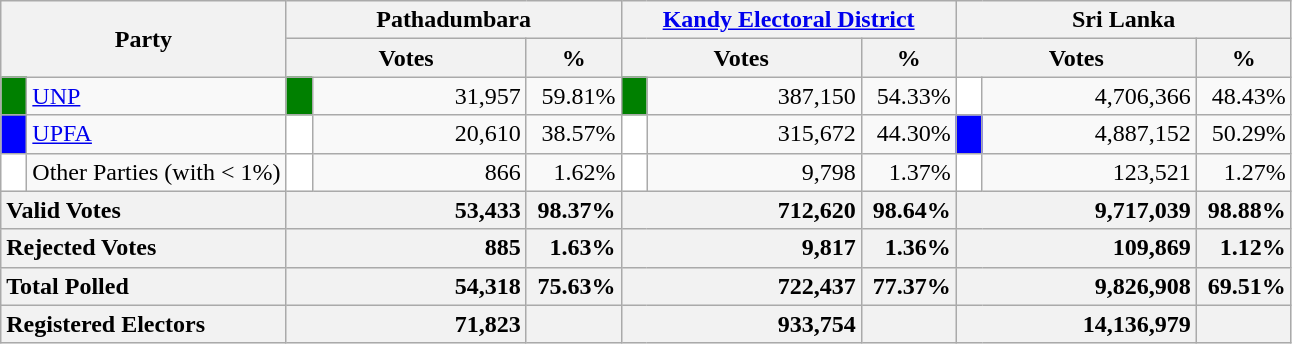<table class="wikitable">
<tr>
<th colspan="2" width="144px"rowspan="2">Party</th>
<th colspan="3" width="216px">Pathadumbara</th>
<th colspan="3" width="216px"><a href='#'>Kandy Electoral District</a></th>
<th colspan="3" width="216px">Sri Lanka</th>
</tr>
<tr>
<th colspan="2" width="144px">Votes</th>
<th>%</th>
<th colspan="2" width="144px">Votes</th>
<th>%</th>
<th colspan="2" width="144px">Votes</th>
<th>%</th>
</tr>
<tr>
<td style="background-color:green;" width="10px"></td>
<td style="text-align:left;"><a href='#'>UNP</a></td>
<td style="background-color:green;" width="10px"></td>
<td style="text-align:right;">31,957</td>
<td style="text-align:right;">59.81%</td>
<td style="background-color:green;" width="10px"></td>
<td style="text-align:right;">387,150</td>
<td style="text-align:right;">54.33%</td>
<td style="background-color:white;" width="10px"></td>
<td style="text-align:right;">4,706,366</td>
<td style="text-align:right;">48.43%</td>
</tr>
<tr>
<td style="background-color:blue;" width="10px"></td>
<td style="text-align:left;"><a href='#'>UPFA</a></td>
<td style="background-color:white;" width="10px"></td>
<td style="text-align:right;">20,610</td>
<td style="text-align:right;">38.57%</td>
<td style="background-color:white;" width="10px"></td>
<td style="text-align:right;">315,672</td>
<td style="text-align:right;">44.30%</td>
<td style="background-color:blue;" width="10px"></td>
<td style="text-align:right;">4,887,152</td>
<td style="text-align:right;">50.29%</td>
</tr>
<tr>
<td style="background-color:white;" width="10px"></td>
<td style="text-align:left;">Other Parties (with < 1%)</td>
<td style="background-color:white;" width="10px"></td>
<td style="text-align:right;">866</td>
<td style="text-align:right;">1.62%</td>
<td style="background-color:white;" width="10px"></td>
<td style="text-align:right;">9,798</td>
<td style="text-align:right;">1.37%</td>
<td style="background-color:white;" width="10px"></td>
<td style="text-align:right;">123,521</td>
<td style="text-align:right;">1.27%</td>
</tr>
<tr>
<th colspan="2" width="144px"style="text-align:left;">Valid Votes</th>
<th style="text-align:right;"colspan="2" width="144px">53,433</th>
<th style="text-align:right;">98.37%</th>
<th style="text-align:right;"colspan="2" width="144px">712,620</th>
<th style="text-align:right;">98.64%</th>
<th style="text-align:right;"colspan="2" width="144px">9,717,039</th>
<th style="text-align:right;">98.88%</th>
</tr>
<tr>
<th colspan="2" width="144px"style="text-align:left;">Rejected Votes</th>
<th style="text-align:right;"colspan="2" width="144px">885</th>
<th style="text-align:right;">1.63%</th>
<th style="text-align:right;"colspan="2" width="144px">9,817</th>
<th style="text-align:right;">1.36%</th>
<th style="text-align:right;"colspan="2" width="144px">109,869</th>
<th style="text-align:right;">1.12%</th>
</tr>
<tr>
<th colspan="2" width="144px"style="text-align:left;">Total Polled</th>
<th style="text-align:right;"colspan="2" width="144px">54,318</th>
<th style="text-align:right;">75.63%</th>
<th style="text-align:right;"colspan="2" width="144px">722,437</th>
<th style="text-align:right;">77.37%</th>
<th style="text-align:right;"colspan="2" width="144px">9,826,908</th>
<th style="text-align:right;">69.51%</th>
</tr>
<tr>
<th colspan="2" width="144px"style="text-align:left;">Registered Electors</th>
<th style="text-align:right;"colspan="2" width="144px">71,823</th>
<th></th>
<th style="text-align:right;"colspan="2" width="144px">933,754</th>
<th></th>
<th style="text-align:right;"colspan="2" width="144px">14,136,979</th>
<th></th>
</tr>
</table>
